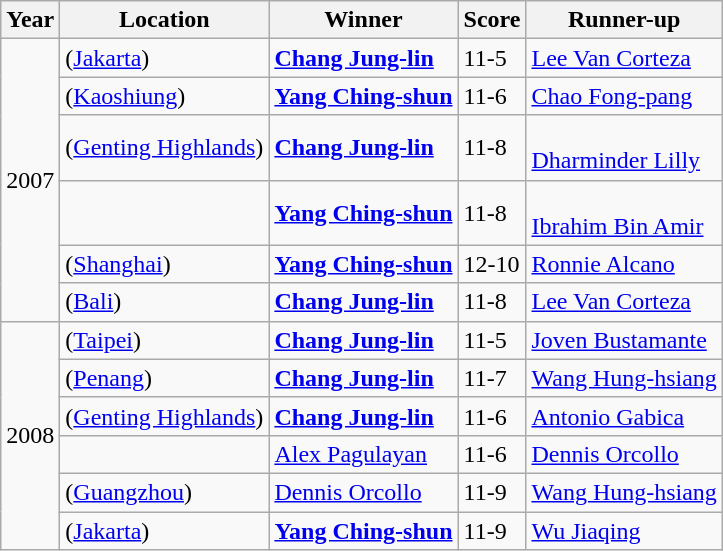<table class="wikitable">
<tr>
<th>Year</th>
<th>Location</th>
<th>Winner</th>
<th>Score</th>
<th>Runner-up</th>
</tr>
<tr>
<td rowspan=6>2007</td>
<td> (<a href='#'>Jakarta</a>)</td>
<td> <strong><a href='#'>Chang Jung-lin</a></strong></td>
<td>11-5</td>
<td> <a href='#'>Lee Van Corteza</a></td>
</tr>
<tr>
<td> (<a href='#'>Kaoshiung</a>)</td>
<td> <strong><a href='#'>Yang Ching-shun</a></strong> </td>
<td>11-6</td>
<td> <a href='#'>Chao Fong-pang</a></td>
</tr>
<tr>
<td> (<a href='#'>Genting Highlands</a>)</td>
<td> <strong><a href='#'>Chang Jung-lin</a></strong> </td>
<td>11-8</td>
<td><br> <a href='#'>Dharminder Lilly</a></td>
</tr>
<tr>
<td></td>
<td> <strong><a href='#'>Yang Ching-shun</a></strong> </td>
<td>11-8</td>
<td><br> <a href='#'>Ibrahim Bin Amir</a></td>
</tr>
<tr>
<td> (<a href='#'>Shanghai</a>)</td>
<td> <strong><a href='#'>Yang Ching-shun</a></strong>  </td>
<td>12-10</td>
<td> <a href='#'>Ronnie Alcano</a></td>
</tr>
<tr>
<td> (<a href='#'>Bali</a>)</td>
<td> <strong><a href='#'>Chang Jung-lin</a></strong> </td>
<td>11-8</td>
<td> <a href='#'>Lee Van Corteza</a></td>
</tr>
<tr>
<td rowspan=6>2008</td>
<td> (<a href='#'>Taipei</a>)</td>
<td> <strong><a href='#'>Chang Jung-lin</a></strong> </td>
<td>11-5</td>
<td> <a href='#'>Joven Bustamante</a></td>
</tr>
<tr>
<td> (<a href='#'>Penang</a>)</td>
<td> <strong><a href='#'>Chang Jung-lin</a></strong> </td>
<td>11-7</td>
<td> <a href='#'>Wang Hung-hsiang</a></td>
</tr>
<tr>
<td> (<a href='#'>Genting Highlands</a>)</td>
<td> <strong><a href='#'>Chang Jung-lin</a></strong> </td>
<td>11-6</td>
<td> <a href='#'>Antonio Gabica</a></td>
</tr>
<tr>
<td></td>
<td> <a href='#'>Alex Pagulayan</a></td>
<td>11-6</td>
<td> <a href='#'>Dennis Orcollo</a></td>
</tr>
<tr>
<td> (<a href='#'>Guangzhou</a>)</td>
<td> <a href='#'>Dennis Orcollo</a></td>
<td>11-9 </td>
<td> <a href='#'>Wang Hung-hsiang</a></td>
</tr>
<tr>
<td> (<a href='#'>Jakarta</a>)</td>
<td> <strong><a href='#'>Yang Ching-shun</a></strong> </td>
<td>11-9</td>
<td> <a href='#'>Wu Jiaqing</a></td>
</tr>
</table>
